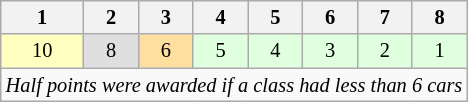<table class="wikitable" style="font-size: 85%;">
<tr>
<th>1</th>
<th>2</th>
<th>3</th>
<th>4</th>
<th>5</th>
<th>6</th>
<th>7</th>
<th>8</th>
</tr>
<tr align="center">
<td style="background:#FFFFBF;">10</td>
<td style="background:#DFDFDF;">8</td>
<td style="background:#FFDF9F;">6</td>
<td style="background:#DFFFDF;">5</td>
<td style="background:#DFFFDF;">4</td>
<td style="background:#DFFFDF;">3</td>
<td style="background:#DFFFDF;">2</td>
<td style="background:#DFFFDF;">1</td>
</tr>
<tr>
<td colspan=8 align=center><em>Half points were awarded if a class had less than 6 cars</em></td>
</tr>
</table>
